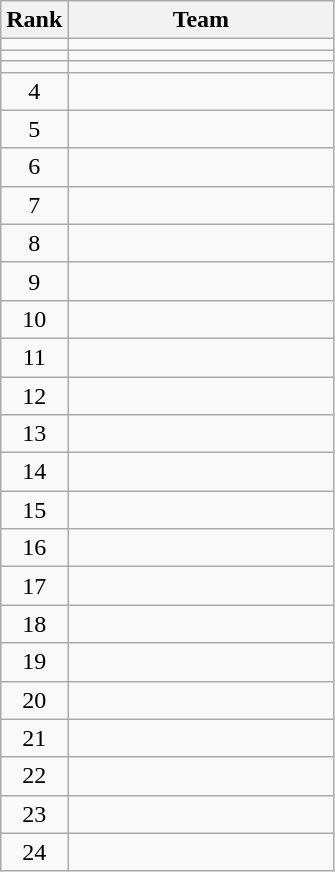<table class="wikitable">
<tr>
<th>Rank</th>
<th width=170>Team</th>
</tr>
<tr>
<td align=center></td>
<td></td>
</tr>
<tr>
<td align=center></td>
<td></td>
</tr>
<tr>
<td align=center></td>
<td></td>
</tr>
<tr>
<td align=center>4</td>
<td></td>
</tr>
<tr>
<td align=center>5</td>
<td></td>
</tr>
<tr>
<td align=center>6</td>
<td></td>
</tr>
<tr>
<td align=center>7</td>
<td></td>
</tr>
<tr>
<td align=center>8</td>
<td></td>
</tr>
<tr>
<td align=center>9</td>
<td></td>
</tr>
<tr>
<td align=center>10</td>
<td></td>
</tr>
<tr>
<td align=center>11</td>
<td></td>
</tr>
<tr>
<td align=center>12</td>
<td></td>
</tr>
<tr>
<td align=center>13</td>
<td></td>
</tr>
<tr>
<td align=center>14</td>
<td></td>
</tr>
<tr>
<td align=center>15</td>
<td></td>
</tr>
<tr>
<td align=center>16</td>
<td></td>
</tr>
<tr>
<td align=center>17</td>
<td></td>
</tr>
<tr>
<td align=center>18</td>
<td></td>
</tr>
<tr>
<td align=center>19</td>
<td></td>
</tr>
<tr>
<td align=center>20</td>
<td></td>
</tr>
<tr>
<td align=center>21</td>
<td></td>
</tr>
<tr>
<td align=center>22</td>
<td></td>
</tr>
<tr>
<td align=center>23</td>
<td></td>
</tr>
<tr>
<td align=center>24</td>
<td></td>
</tr>
</table>
